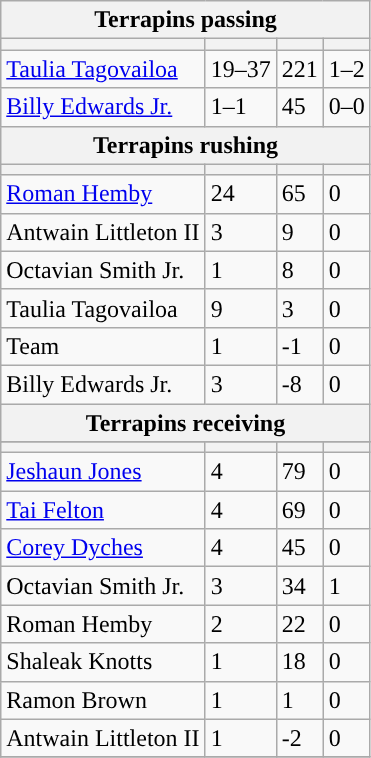<table class="wikitable plainrowheaders">
<tr>
<th colspan="6">Terrapins passing</th>
</tr>
<tr>
<th scope="col"></th>
<th scope="col"></th>
<th scope="col"></th>
<th scope="col"></th>
</tr>
<tr>
<td><a href='#'>Taulia Tagovailoa</a></td>
<td>19–37</td>
<td>221</td>
<td>1–2</td>
</tr>
<tr>
<td><a href='#'>Billy Edwards Jr.</a></td>
<td>1–1</td>
<td>45</td>
<td>0–0</td>
</tr>
<tr>
<th colspan="6">Terrapins rushing</th>
</tr>
<tr>
<th scope="col"></th>
<th scope="col"></th>
<th scope="col"></th>
<th scope="col"></th>
</tr>
<tr>
<td><a href='#'>Roman Hemby</a></td>
<td>24</td>
<td>65</td>
<td>0</td>
</tr>
<tr>
<td>Antwain Littleton II</td>
<td>3</td>
<td>9</td>
<td>0</td>
</tr>
<tr>
<td>Octavian Smith Jr.</td>
<td>1</td>
<td>8</td>
<td>0</td>
</tr>
<tr>
<td>Taulia Tagovailoa</td>
<td>9</td>
<td>3</td>
<td>0</td>
</tr>
<tr>
<td>Team</td>
<td>1</td>
<td>-1</td>
<td>0</td>
</tr>
<tr>
<td>Billy Edwards Jr.</td>
<td>3</td>
<td>-8</td>
<td>0</td>
</tr>
<tr>
<th colspan="6">Terrapins receiving</th>
</tr>
<tr>
</tr>
<tr>
<th scope="col"></th>
<th scope="col"></th>
<th scope="col"></th>
<th scope="col"></th>
</tr>
<tr>
<td><a href='#'>Jeshaun Jones</a></td>
<td>4</td>
<td>79</td>
<td>0</td>
</tr>
<tr>
<td><a href='#'>Tai Felton</a></td>
<td>4</td>
<td>69</td>
<td>0</td>
</tr>
<tr>
<td><a href='#'>Corey Dyches</a></td>
<td>4</td>
<td>45</td>
<td>0</td>
</tr>
<tr>
<td>Octavian Smith Jr.</td>
<td>3</td>
<td>34</td>
<td>1</td>
</tr>
<tr>
<td>Roman Hemby</td>
<td>2</td>
<td>22</td>
<td>0</td>
</tr>
<tr>
<td>Shaleak Knotts</td>
<td>1</td>
<td>18</td>
<td>0</td>
</tr>
<tr>
<td>Ramon Brown</td>
<td>1</td>
<td>1</td>
<td>0</td>
</tr>
<tr>
<td>Antwain Littleton II</td>
<td>1</td>
<td>-2</td>
<td>0</td>
</tr>
<tr>
</tr>
</table>
